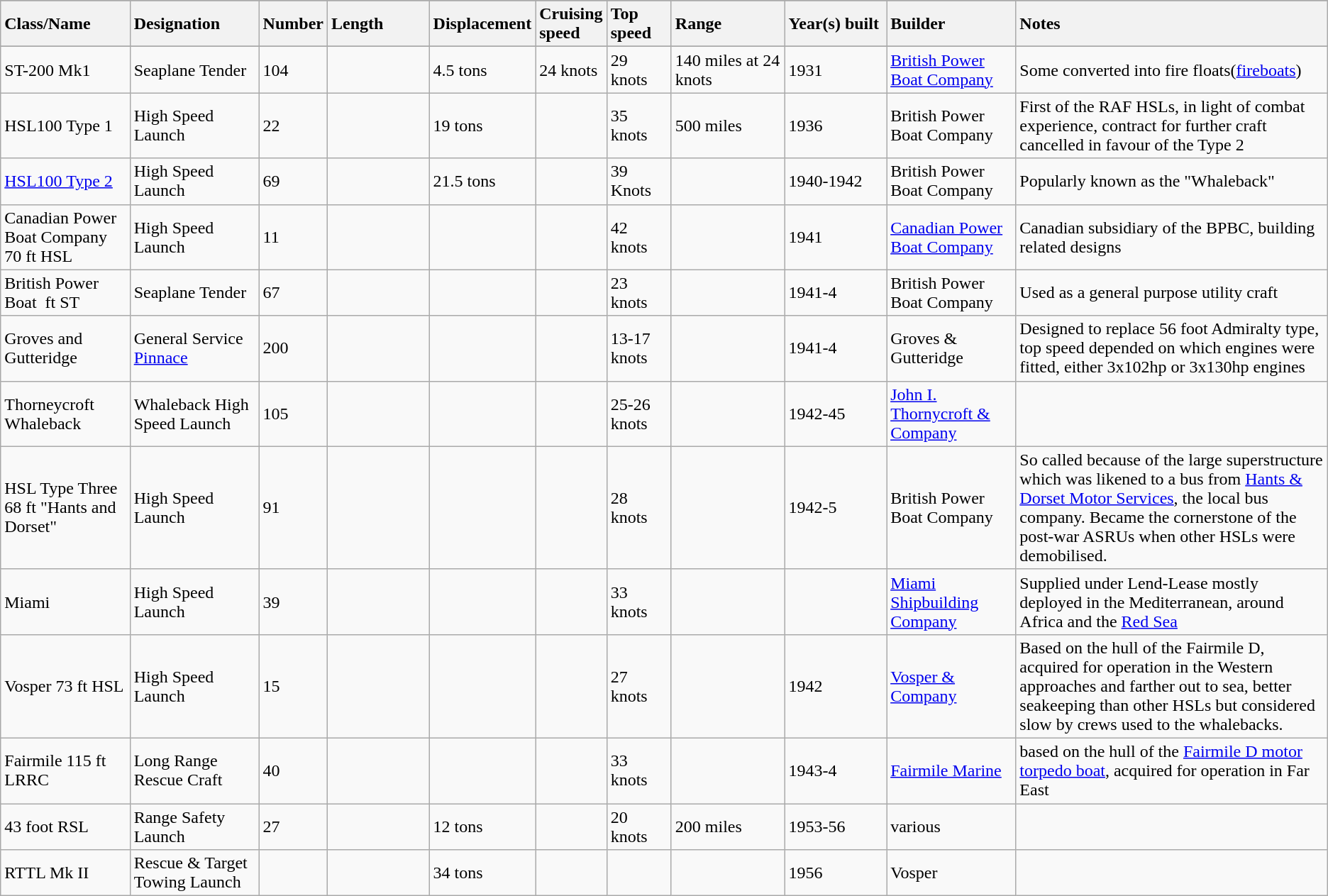<table class="wikitable">
<tr>
</tr>
<tr>
<th style="text-align:left; width:10%;">Class/Name</th>
<th style="text-align:left; width:10%;">Designation</th>
<th style="text-align:left; width:5%;">Number</th>
<th style="text-align:left; width:8%;">Length</th>
<th style="text-align:left; width:5%;">Displacement</th>
<th style="text-align:left; width:5%;">Cruising speed</th>
<th style="text-align:left; width:5%;">Top speed</th>
<th style="text-align:left; width:9%;">Range</th>
<th style="text-align:left; width:8%;">Year(s) built</th>
<th style="text-align:left; width:10%;">Builder</th>
<th style="text-align:left; width:25%;">Notes</th>
</tr>
<tr>
</tr>
<tr>
<td>ST-200 Mk1</td>
<td>Seaplane Tender</td>
<td>104</td>
<td></td>
<td>4.5 tons</td>
<td>24 knots</td>
<td>29 knots</td>
<td>140 miles at 24 knots</td>
<td>1931</td>
<td><a href='#'>British Power Boat Company</a></td>
<td>Some converted into fire floats(<a href='#'>fireboats</a>)</td>
</tr>
<tr>
<td>HSL100 Type 1</td>
<td>High Speed Launch</td>
<td>22</td>
<td></td>
<td>19 tons</td>
<td></td>
<td>35 knots</td>
<td>500 miles</td>
<td>1936</td>
<td>British Power Boat Company</td>
<td>First of the RAF HSLs, in light of combat experience, contract for further craft cancelled in favour of the Type 2</td>
</tr>
<tr>
<td><a href='#'>HSL100 Type 2</a></td>
<td>High Speed Launch</td>
<td>69</td>
<td></td>
<td>21.5 tons</td>
<td></td>
<td>39 Knots</td>
<td></td>
<td>1940-1942</td>
<td>British Power Boat Company</td>
<td>Popularly known as the "Whaleback"</td>
</tr>
<tr>
<td>Canadian Power Boat Company 70 ft HSL</td>
<td>High Speed Launch</td>
<td>11</td>
<td></td>
<td></td>
<td></td>
<td>42 knots</td>
<td></td>
<td>1941</td>
<td><a href='#'>Canadian Power Boat Company</a></td>
<td>Canadian subsidiary of the BPBC, building related designs</td>
</tr>
<tr>
<td>British Power Boat  ft ST</td>
<td>Seaplane Tender</td>
<td>67</td>
<td></td>
<td></td>
<td></td>
<td>23 knots</td>
<td></td>
<td>1941-4</td>
<td>British Power Boat Company</td>
<td>Used as a general purpose utility craft</td>
</tr>
<tr>
<td>Groves and Gutteridge</td>
<td>General Service <a href='#'>Pinnace</a></td>
<td>200</td>
<td></td>
<td></td>
<td></td>
<td>13-17 knots</td>
<td></td>
<td>1941-4</td>
<td>Groves & Gutteridge</td>
<td>Designed to replace 56 foot Admiralty type, top speed depended on which engines were fitted, either 3x102hp or 3x130hp engines</td>
</tr>
<tr>
<td>Thorneycroft Whaleback</td>
<td>Whaleback High Speed Launch</td>
<td>105</td>
<td></td>
<td></td>
<td></td>
<td>25-26 knots</td>
<td></td>
<td>1942-45</td>
<td><a href='#'>John I. Thornycroft & Company</a></td>
<td></td>
</tr>
<tr>
<td>HSL Type Three 68 ft "Hants and Dorset"</td>
<td>High Speed Launch</td>
<td>91</td>
<td></td>
<td></td>
<td></td>
<td>28 knots</td>
<td></td>
<td>1942-5</td>
<td>British Power Boat Company</td>
<td>So called because of the large superstructure which was likened to a bus from <a href='#'>Hants & Dorset Motor Services</a>, the local bus company. Became the cornerstone of the post-war ASRUs when other HSLs were demobilised.</td>
</tr>
<tr>
<td>Miami</td>
<td>High Speed Launch</td>
<td>39</td>
<td></td>
<td></td>
<td></td>
<td>33 knots</td>
<td></td>
<td></td>
<td><a href='#'>Miami Shipbuilding Company</a></td>
<td>Supplied under Lend-Lease mostly deployed in the Mediterranean, around Africa and the <a href='#'>Red Sea</a></td>
</tr>
<tr>
<td>Vosper 73 ft HSL</td>
<td>High Speed Launch</td>
<td>15</td>
<td></td>
<td></td>
<td></td>
<td>27 knots</td>
<td></td>
<td>1942</td>
<td><a href='#'>Vosper & Company</a></td>
<td>Based on the hull of the Fairmile D, acquired for operation in the Western approaches and farther out to sea, better seakeeping than other HSLs but considered slow by crews used to the whalebacks.</td>
</tr>
<tr>
<td>Fairmile 115 ft LRRC</td>
<td>Long Range Rescue Craft</td>
<td>40</td>
<td></td>
<td></td>
<td></td>
<td>33 knots</td>
<td></td>
<td>1943-4</td>
<td><a href='#'>Fairmile Marine</a></td>
<td>based on the hull of the <a href='#'>Fairmile D motor torpedo boat</a>, acquired for operation in Far East</td>
</tr>
<tr>
<td>43 foot RSL</td>
<td>Range Safety Launch</td>
<td>27</td>
<td></td>
<td>12 tons</td>
<td></td>
<td>20 knots</td>
<td>200 miles</td>
<td>1953-56</td>
<td>various</td>
<td></td>
</tr>
<tr>
<td>RTTL Mk II</td>
<td>Rescue & Target Towing Launch</td>
<td></td>
<td></td>
<td>34 tons</td>
<td></td>
<td></td>
<td></td>
<td>1956</td>
<td>Vosper</td>
<td></td>
</tr>
</table>
